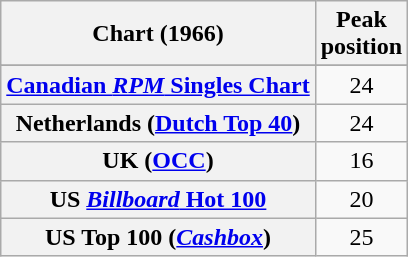<table class="wikitable sortable plainrowheaders" style="text-align:center">
<tr>
<th>Chart (1966)</th>
<th>Peak<br>position</th>
</tr>
<tr>
</tr>
<tr>
<th scope=row><a href='#'>Canadian <em>RPM</em> Singles Chart</a></th>
<td>24</td>
</tr>
<tr>
<th scope=row>Netherlands (<a href='#'>Dutch Top 40</a>)</th>
<td>24</td>
</tr>
<tr>
<th scope="row">UK (<a href='#'>OCC</a>)</th>
<td style="text-align:center;">16</td>
</tr>
<tr>
<th scope="row">US <a href='#'><em>Billboard</em> Hot 100</a></th>
<td style="text-align:center;">20</td>
</tr>
<tr>
<th scope="row">US Top 100 (<em><a href='#'>Cashbox</a></em>)</th>
<td style="text-align:center;">25</td>
</tr>
</table>
